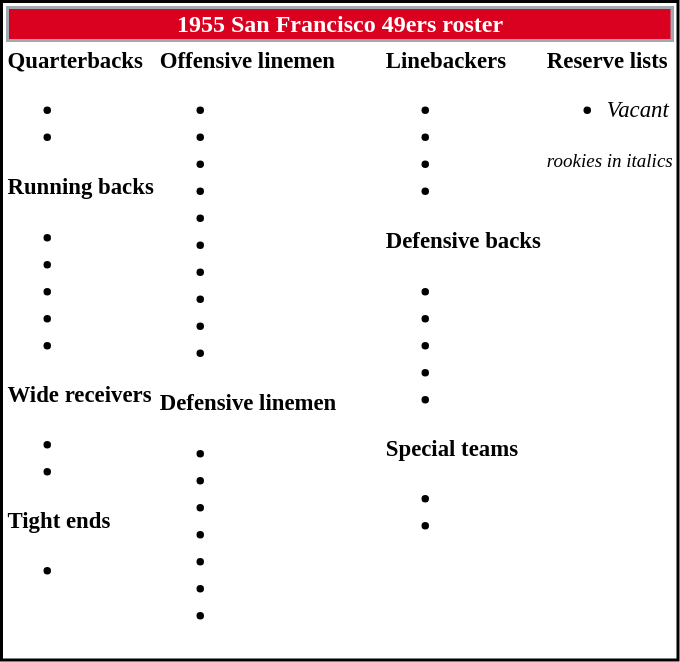<table class="toccolours" style="text-align: left; border:2px solid black;">
<tr>
<th colspan="7" style="text-align:center; border: 2px solid #A2A9B1; background-color: #DA0020; color: white;">1955 San Francisco 49ers roster</th>
</tr>
<tr>
<td style="font-size: 95%;" valign="top"><strong>Quarterbacks</strong><br><ul><li></li><li></li></ul><strong>Running backs</strong><ul><li></li><li></li><li></li><li></li><li></li></ul><strong>Wide receivers</strong><ul><li></li><li></li></ul><strong>Tight ends</strong><ul><li></li></ul></td>
<td style="font-size: 95%;" valign="top"><strong>Offensive linemen</strong><br><ul><li></li><li></li><li></li><li></li><li></li><li></li><li></li><li></li><li></li><li></li></ul><strong>Defensive linemen</strong><ul><li></li><li></li><li></li><li></li><li></li><li></li><li></li></ul></td>
<td style="width: 25px;"></td>
<td style="font-size: 95%;" valign="top"><strong>Linebackers</strong><br><ul><li></li><li></li><li></li><li></li></ul><strong>Defensive backs</strong><ul><li></li><li></li><li></li><li></li><li></li></ul><strong>Special teams</strong><ul><li></li><li></li></ul></td>
<td style="font-size: 95%;" valign="top"><strong>Reserve lists</strong><br><ul><li><em>Vacant</em></li></ul><small><em>rookies in italics</em></small></td>
</tr>
<tr>
</tr>
</table>
